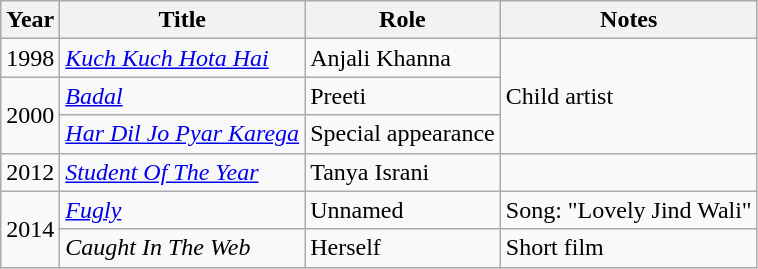<table class="wikitable sortable">
<tr>
<th>Year</th>
<th>Title</th>
<th>Role</th>
<th>Notes</th>
</tr>
<tr>
<td>1998</td>
<td><em><a href='#'>Kuch Kuch Hota Hai</a></em></td>
<td>Anjali Khanna</td>
<td rowspan=3>Child artist</td>
</tr>
<tr>
<td rowspan=2>2000</td>
<td><em><a href='#'>Badal</a></em></td>
<td>Preeti</td>
</tr>
<tr>
<td><em><a href='#'>Har Dil Jo Pyar Karega</a></em></td>
<td>Special appearance</td>
</tr>
<tr>
<td>2012</td>
<td><em><a href='#'>Student Of The Year</a></em></td>
<td>Tanya Israni</td>
<td></td>
</tr>
<tr>
<td rowspan=2>2014</td>
<td><em><a href='#'>Fugly</a></em></td>
<td>Unnamed</td>
<td>Song: "Lovely Jind Wali" </td>
</tr>
<tr>
<td><em>Caught In The Web</em></td>
<td>Herself</td>
<td>Short film </td>
</tr>
</table>
